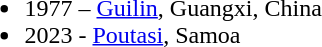<table>
<tr>
<td valign="top"><br><ul><li>1977  – <a href='#'>Guilin</a>, Guangxi, China</li><li>2023  - <a href='#'>Poutasi</a>, Samoa</li></ul></td>
</tr>
</table>
